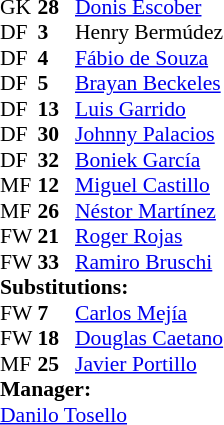<table style = "font-size: 90%" cellspacing = "0" cellpadding = "0">
<tr>
<td colspan = 4></td>
</tr>
<tr>
<th style="width:25px;"></th>
<th style="width:25px;"></th>
</tr>
<tr>
<td>GK</td>
<td><strong>28</strong></td>
<td> <a href='#'>Donis Escober</a></td>
</tr>
<tr>
<td>DF</td>
<td><strong>3</strong></td>
<td> Henry Bermúdez</td>
</tr>
<tr>
<td>DF</td>
<td><strong>4</strong></td>
<td> <a href='#'>Fábio de Souza</a></td>
</tr>
<tr>
<td>DF</td>
<td><strong>5</strong></td>
<td> <a href='#'>Brayan Beckeles</a></td>
</tr>
<tr>
<td>DF</td>
<td><strong>13</strong></td>
<td> <a href='#'>Luis Garrido</a></td>
<td></td>
<td></td>
<td></td>
<td></td>
</tr>
<tr>
<td>DF</td>
<td><strong>30</strong></td>
<td> <a href='#'>Johnny Palacios</a></td>
<td></td>
<td></td>
</tr>
<tr>
<td>DF</td>
<td><strong>32</strong></td>
<td> <a href='#'>Boniek García</a></td>
</tr>
<tr>
<td>MF</td>
<td><strong>12</strong></td>
<td> <a href='#'>Miguel Castillo</a></td>
</tr>
<tr>
<td>MF</td>
<td><strong>26</strong></td>
<td> <a href='#'>Néstor Martínez</a></td>
<td></td>
<td></td>
</tr>
<tr>
<td>FW</td>
<td><strong>21</strong></td>
<td> <a href='#'>Roger Rojas</a></td>
</tr>
<tr>
<td>FW</td>
<td><strong>33</strong></td>
<td> <a href='#'>Ramiro Bruschi</a></td>
<td></td>
<td></td>
</tr>
<tr>
<td colspan = 3><strong>Substitutions:</strong></td>
</tr>
<tr>
<td>FW</td>
<td><strong>7</strong></td>
<td> <a href='#'>Carlos Mejía</a></td>
<td></td>
<td></td>
</tr>
<tr>
<td>FW</td>
<td><strong>18</strong></td>
<td> <a href='#'>Douglas Caetano</a></td>
<td></td>
<td></td>
</tr>
<tr>
<td>MF</td>
<td><strong>25</strong></td>
<td> <a href='#'>Javier Portillo</a></td>
<td></td>
<td></td>
<td></td>
<td></td>
</tr>
<tr>
<td colspan = 3><strong>Manager:</strong></td>
</tr>
<tr>
<td colspan = 3> <a href='#'>Danilo Tosello</a></td>
</tr>
</table>
